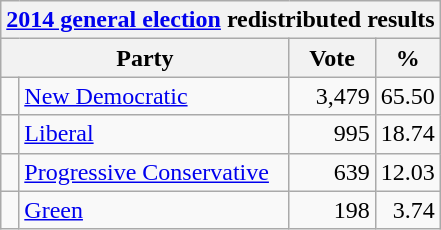<table class="wikitable">
<tr>
<th colspan="4"><a href='#'>2014 general election</a> redistributed results</th>
</tr>
<tr>
<th bgcolor="#DDDDFF" width="130px" colspan="2">Party</th>
<th bgcolor="#DDDDFF" width="50px">Vote</th>
<th bgcolor="#DDDDFF" width="30px">%</th>
</tr>
<tr>
<td> </td>
<td><a href='#'>New Democratic</a></td>
<td align=right>3,479</td>
<td align=right>65.50</td>
</tr>
<tr>
<td> </td>
<td><a href='#'>Liberal</a></td>
<td align=right>995</td>
<td align=right>18.74</td>
</tr>
<tr>
<td> </td>
<td><a href='#'>Progressive Conservative</a></td>
<td align=right>639</td>
<td align=right>12.03</td>
</tr>
<tr>
<td> </td>
<td><a href='#'>Green</a></td>
<td align=right>198</td>
<td align=right>3.74</td>
</tr>
</table>
